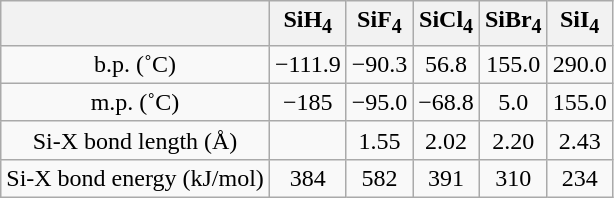<table class="wikitable" style="text-align:center; border:5">
<tr>
<th></th>
<th>SiH<sub>4</sub></th>
<th>SiF<sub>4</sub></th>
<th>SiCl<sub>4</sub></th>
<th>SiBr<sub>4</sub></th>
<th>SiI<sub>4</sub></th>
</tr>
<tr>
<td>b.p. (˚C)</td>
<td>−111.9</td>
<td>−90.3</td>
<td>56.8</td>
<td>155.0</td>
<td>290.0</td>
</tr>
<tr>
<td>m.p. (˚C)</td>
<td>−185</td>
<td>−95.0</td>
<td>−68.8</td>
<td>5.0</td>
<td>155.0</td>
</tr>
<tr>
<td>Si-X bond length (Å)</td>
<td></td>
<td>1.55</td>
<td>2.02</td>
<td>2.20</td>
<td>2.43</td>
</tr>
<tr>
<td>Si-X bond energy (kJ/mol)</td>
<td>384</td>
<td>582</td>
<td>391</td>
<td>310</td>
<td>234</td>
</tr>
</table>
